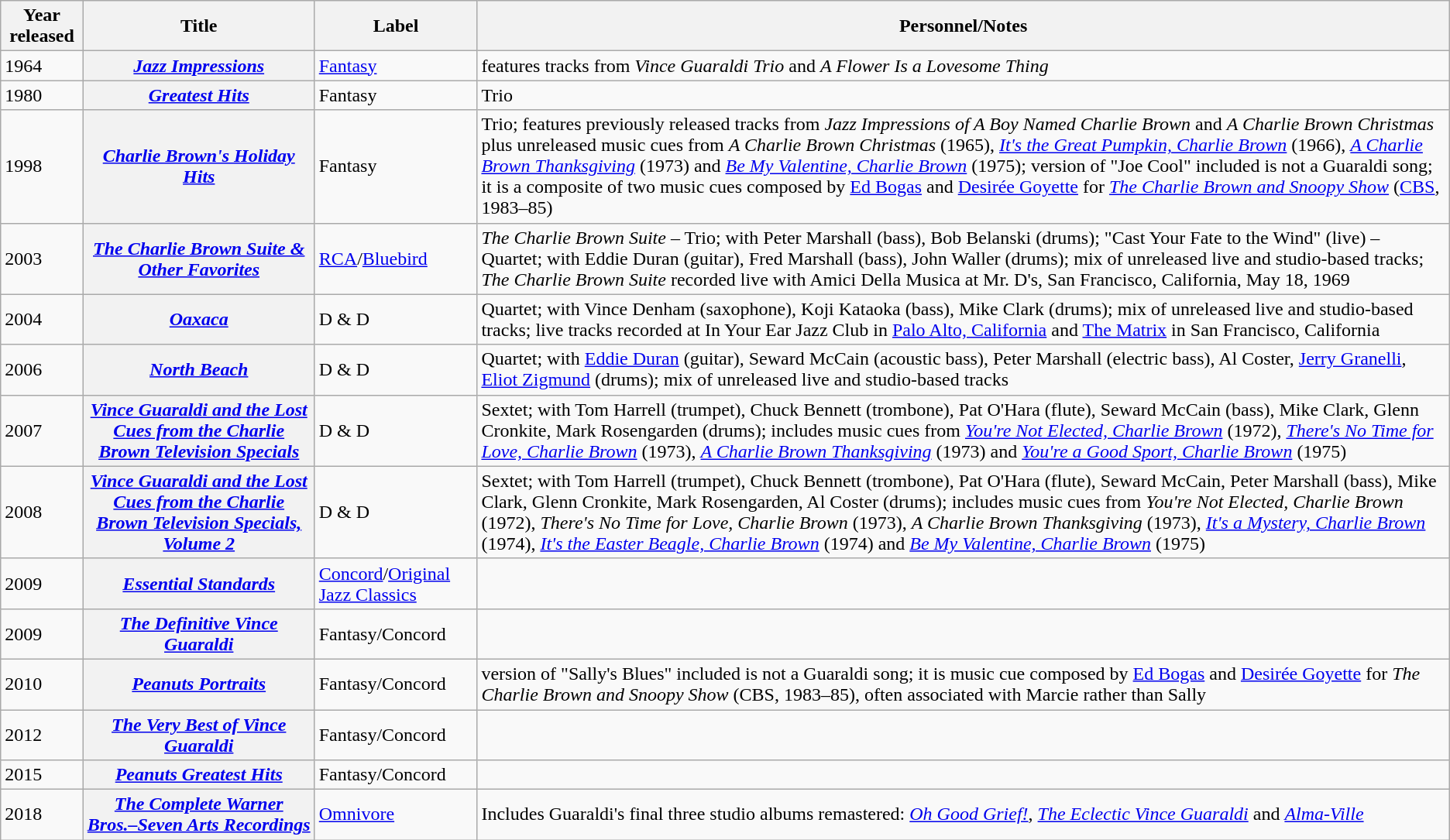<table class="wikitable sortable">
<tr>
<th scope="col">Year released</th>
<th scope="col">Title</th>
<th scope="col">Label</th>
<th scope="col">Personnel/Notes</th>
</tr>
<tr>
<td>1964</td>
<th scope="row"><em><a href='#'>Jazz Impressions</a></em></th>
<td><a href='#'>Fantasy</a></td>
<td>features tracks from <em>Vince Guaraldi Trio</em> and <em>A Flower Is a Lovesome Thing</em></td>
</tr>
<tr>
<td>1980</td>
<th scope="row"><em><a href='#'>Greatest Hits</a></em></th>
<td>Fantasy</td>
<td>Trio</td>
</tr>
<tr>
<td>1998</td>
<th scope="row"><em><a href='#'>Charlie Brown's Holiday Hits</a></em></th>
<td>Fantasy</td>
<td>Trio; features previously released tracks from <em>Jazz Impressions of A Boy Named Charlie Brown</em> and <em>A Charlie Brown Christmas</em> plus unreleased music cues from <em>A Charlie Brown Christmas</em> (1965), <em><a href='#'>It's the Great Pumpkin, Charlie Brown</a></em> (1966), <em><a href='#'>A Charlie Brown Thanksgiving</a></em> (1973) and <em><a href='#'>Be My Valentine, Charlie Brown</a></em> (1975); version of "Joe Cool" included is not a Guaraldi song; it is a composite of two music cues composed by <a href='#'>Ed Bogas</a> and <a href='#'>Desirée Goyette</a> for <em><a href='#'>The Charlie Brown and Snoopy Show</a></em> (<a href='#'>CBS</a>, 1983–85)</td>
</tr>
<tr>
<td>2003</td>
<th scope="row"><em><a href='#'>The Charlie Brown Suite & Other Favorites</a></em></th>
<td><a href='#'>RCA</a>/<a href='#'>Bluebird</a></td>
<td><em>The Charlie Brown Suite</em> – Trio; with Peter Marshall (bass), Bob Belanski (drums); "Cast Your Fate to the Wind" (live) – Quartet; with Eddie Duran (guitar), Fred Marshall (bass), John Waller (drums); mix of unreleased live and studio-based tracks; <em>The Charlie Brown Suite</em> recorded live with Amici Della Musica at Mr. D's, San Francisco, California, May 18, 1969</td>
</tr>
<tr>
<td>2004</td>
<th scope="row"><em><a href='#'>Oaxaca</a></em></th>
<td>D & D</td>
<td>Quartet; with Vince Denham (saxophone), Koji Kataoka (bass), Mike Clark (drums); mix of unreleased live and studio-based tracks; live tracks recorded at In Your Ear Jazz Club in <a href='#'>Palo Alto, California</a> and <a href='#'>The Matrix</a> in San Francisco, California</td>
</tr>
<tr>
<td>2006</td>
<th scope="row"><em><a href='#'>North Beach</a></em></th>
<td>D & D</td>
<td>Quartet; with <a href='#'>Eddie Duran</a> (guitar), Seward McCain (acoustic bass), Peter Marshall (electric bass), Al Coster, <a href='#'>Jerry Granelli</a>, <a href='#'>Eliot Zigmund</a> (drums); mix of unreleased live and studio-based tracks</td>
</tr>
<tr>
<td>2007</td>
<th scope="row"><em><a href='#'>Vince Guaraldi and the Lost Cues from the Charlie Brown Television Specials</a></em></th>
<td>D & D</td>
<td>Sextet; with Tom Harrell (trumpet), Chuck Bennett (trombone), Pat O'Hara (flute), Seward McCain (bass), Mike Clark, Glenn Cronkite, Mark Rosengarden (drums); includes music cues from <em><a href='#'>You're Not Elected, Charlie Brown</a></em> (1972), <em><a href='#'>There's No Time for Love, Charlie Brown</a></em> (1973), <em><a href='#'>A Charlie Brown Thanksgiving</a></em> (1973) and <em><a href='#'>You're a Good Sport, Charlie Brown</a></em> (1975)</td>
</tr>
<tr>
<td>2008</td>
<th scope="row"><em><a href='#'>Vince Guaraldi and the Lost Cues from the Charlie Brown Television Specials, Volume 2</a></em></th>
<td>D & D</td>
<td>Sextet; with Tom Harrell (trumpet), Chuck Bennett (trombone), Pat O'Hara (flute), Seward McCain, Peter Marshall (bass), Mike Clark, Glenn Cronkite, Mark Rosengarden, Al Coster (drums); includes music cues from <em>You're Not Elected, Charlie Brown</em> (1972), <em>There's No Time for Love, Charlie Brown</em> (1973), <em>A Charlie Brown Thanksgiving</em> (1973), <em><a href='#'>It's a Mystery, Charlie Brown</a></em> (1974), <em><a href='#'>It's the Easter Beagle, Charlie Brown</a></em> (1974) and <em><a href='#'>Be My Valentine, Charlie Brown</a></em> (1975)</td>
</tr>
<tr>
<td>2009</td>
<th scope="row"><em><a href='#'>Essential Standards</a></em></th>
<td><a href='#'>Concord</a>/<a href='#'>Original Jazz Classics</a></td>
<td></td>
</tr>
<tr>
<td>2009</td>
<th scope="row"><em><a href='#'>The Definitive Vince Guaraldi</a></em></th>
<td>Fantasy/Concord</td>
<td></td>
</tr>
<tr>
<td>2010</td>
<th scope="row"><em><a href='#'>Peanuts Portraits</a></em></th>
<td>Fantasy/Concord</td>
<td>version of "Sally's Blues" included is not a Guaraldi song; it is music cue composed by <a href='#'>Ed Bogas</a> and <a href='#'>Desirée Goyette</a> for <em>The Charlie Brown and Snoopy Show</em> (CBS, 1983–85), often associated with Marcie rather than Sally</td>
</tr>
<tr>
<td>2012</td>
<th scope="row"><em><a href='#'>The Very Best of Vince Guaraldi</a></em></th>
<td>Fantasy/Concord</td>
<td></td>
</tr>
<tr>
<td>2015</td>
<th scope="row"><em><a href='#'>Peanuts Greatest Hits</a></em></th>
<td>Fantasy/Concord</td>
<td></td>
</tr>
<tr>
<td>2018</td>
<th scope="row"><em><a href='#'>The Complete Warner Bros.–Seven Arts Recordings</a></em></th>
<td><a href='#'>Omnivore</a></td>
<td>Includes Guaraldi's final three studio albums remastered: <em><a href='#'>Oh Good Grief!</a></em>, <em><a href='#'>The Eclectic Vince Guaraldi</a></em> and <em><a href='#'>Alma-Ville</a></em></td>
</tr>
</table>
